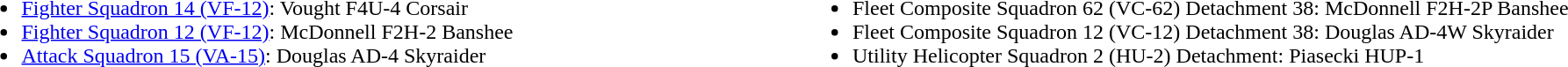<table width="100%">
<tr>
<th colspan=2></th>
</tr>
<tr>
<td width="50%" valign="top"><br><ul><li><a href='#'>Fighter Squadron 14 (VF-12)</a>: Vought F4U-4 Corsair</li><li><a href='#'>Fighter Squadron 12 (VF-12)</a>: McDonnell F2H-2 Banshee</li><li><a href='#'>Attack Squadron 15 (VA-15)</a>: Douglas AD-4 Skyraider</li></ul></td>
<td width="50%" valign="top"><br><ul><li>Fleet Composite Squadron 62 (VC-62) Detachment 38: McDonnell F2H-2P Banshee</li><li>Fleet Composite Squadron 12 (VC-12) Detachment 38: Douglas AD-4W Skyraider</li><li>Utility Helicopter Squadron 2 (HU-2) Detachment: Piasecki HUP-1</li></ul></td>
</tr>
</table>
